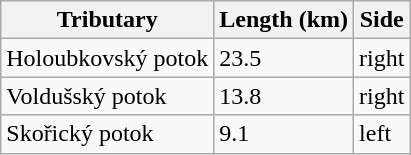<table class="wikitable">
<tr>
<th>Tributary</th>
<th>Length (km)</th>
<th>Side</th>
</tr>
<tr>
<td>Holoubkovský potok</td>
<td>23.5</td>
<td>right</td>
</tr>
<tr>
<td>Voldušský potok</td>
<td>13.8</td>
<td>right</td>
</tr>
<tr>
<td>Skořický potok</td>
<td>9.1</td>
<td>left</td>
</tr>
</table>
